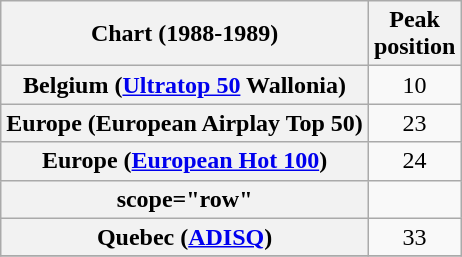<table class="wikitable sortable plainrowheaders">
<tr>
<th>Chart (1988-1989)</th>
<th>Peak<br>position</th>
</tr>
<tr>
<th scope="row">Belgium (<a href='#'>Ultratop 50</a> Wallonia)</th>
<td align="center">10</td>
</tr>
<tr>
<th scope="row">Europe (European Airplay Top 50)</th>
<td align="center">23</td>
</tr>
<tr>
<th scope="row">Europe (<a href='#'>European Hot 100</a>)</th>
<td align="center">24</td>
</tr>
<tr>
<th>scope="row"</th>
</tr>
<tr>
<th scope="row">Quebec (<a href='#'>ADISQ</a>)</th>
<td align="center">33</td>
</tr>
<tr>
</tr>
</table>
